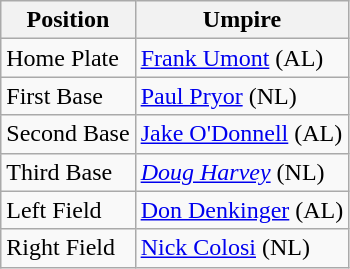<table class="wikitable">
<tr>
<th>Position</th>
<th>Umpire</th>
</tr>
<tr>
<td>Home Plate</td>
<td><a href='#'>Frank Umont</a> (AL)</td>
</tr>
<tr>
<td>First Base</td>
<td><a href='#'>Paul Pryor</a> (NL)</td>
</tr>
<tr>
<td>Second Base</td>
<td><a href='#'>Jake O'Donnell</a> (AL)</td>
</tr>
<tr>
<td>Third Base</td>
<td><a href='#'><em>Doug Harvey</em></a> (NL)</td>
</tr>
<tr>
<td>Left Field</td>
<td><a href='#'>Don Denkinger</a> (AL)</td>
</tr>
<tr>
<td>Right Field</td>
<td><a href='#'>Nick Colosi</a> (NL)</td>
</tr>
</table>
